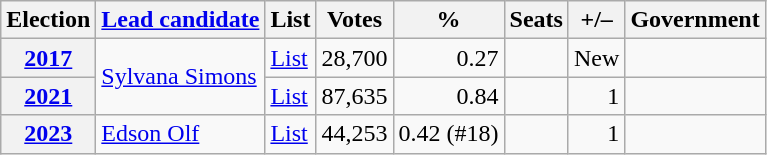<table class="wikitable" style="text-align: right;">
<tr>
<th>Election</th>
<th><a href='#'>Lead candidate</a></th>
<th>List</th>
<th>Votes</th>
<th>%</th>
<th>Seats</th>
<th>+/–</th>
<th>Government</th>
</tr>
<tr>
<th><a href='#'>2017</a></th>
<td rowspan="2" align="left"><a href='#'>Sylvana Simons</a></td>
<td align="left"><a href='#'>List</a></td>
<td>28,700</td>
<td>0.27</td>
<td></td>
<td>New</td>
<td></td>
</tr>
<tr>
<th><a href='#'>2021</a></th>
<td align="left"><a href='#'>List</a></td>
<td>87,635</td>
<td>0.84</td>
<td></td>
<td> 1</td>
<td></td>
</tr>
<tr>
<th><a href='#'>2023</a></th>
<td align="left"><a href='#'>Edson Olf</a></td>
<td align="left"><a href='#'>List</a></td>
<td>44,253</td>
<td>0.42 (#18)</td>
<td></td>
<td> 1</td>
<td></td>
</tr>
</table>
